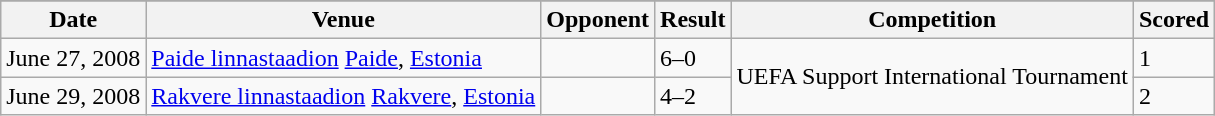<table class=wikitable>
<tr>
</tr>
<tr>
<th>Date</th>
<th>Venue</th>
<th>Opponent</th>
<th>Result</th>
<th>Competition</th>
<th>Scored</th>
</tr>
<tr>
<td>June 27, 2008</td>
<td><a href='#'>Paide linnastaadion</a> <a href='#'>Paide</a>, <a href='#'>Estonia</a></td>
<td></td>
<td>6–0</td>
<td rowspan=2>UEFA Support International Tournament</td>
<td>1</td>
</tr>
<tr>
<td>June 29, 2008</td>
<td><a href='#'>Rakvere linnastaadion</a> <a href='#'>Rakvere</a>, <a href='#'>Estonia</a></td>
<td></td>
<td>4–2</td>
<td>2</td>
</tr>
</table>
